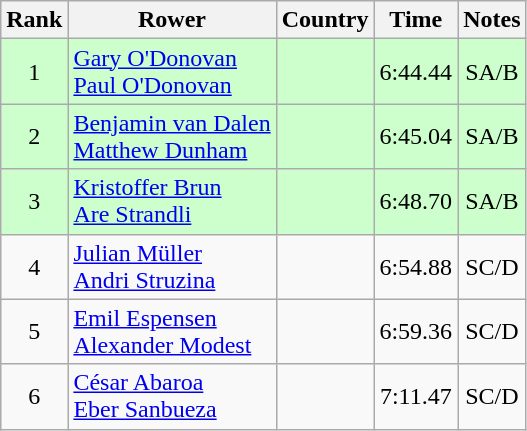<table class="wikitable" style="text-align:center">
<tr>
<th>Rank</th>
<th>Rower</th>
<th>Country</th>
<th>Time</th>
<th>Notes</th>
</tr>
<tr bgcolor=ccffcc>
<td>1</td>
<td align="left"><a href='#'>Gary O'Donovan</a><br><a href='#'>Paul O'Donovan</a></td>
<td align="left"></td>
<td>6:44.44</td>
<td>SA/B</td>
</tr>
<tr bgcolor=ccffcc>
<td>2</td>
<td align="left"><a href='#'>Benjamin van Dalen</a><br><a href='#'>Matthew Dunham</a></td>
<td align="left"></td>
<td>6:45.04</td>
<td>SA/B</td>
</tr>
<tr bgcolor=ccffcc>
<td>3</td>
<td align="left"><a href='#'>Kristoffer Brun</a><br><a href='#'>Are Strandli</a></td>
<td align="left"></td>
<td>6:48.70</td>
<td>SA/B</td>
</tr>
<tr>
<td>4</td>
<td align="left"><a href='#'>Julian Müller</a><br><a href='#'>Andri Struzina</a></td>
<td align="left"></td>
<td>6:54.88</td>
<td>SC/D</td>
</tr>
<tr>
<td>5</td>
<td align="left"><a href='#'>Emil Espensen</a><br><a href='#'>Alexander Modest</a></td>
<td align="left"></td>
<td>6:59.36</td>
<td>SC/D</td>
</tr>
<tr>
<td>6</td>
<td align="left"><a href='#'>César Abaroa</a><br><a href='#'>Eber Sanbueza</a></td>
<td align="left"></td>
<td>7:11.47</td>
<td>SC/D</td>
</tr>
</table>
